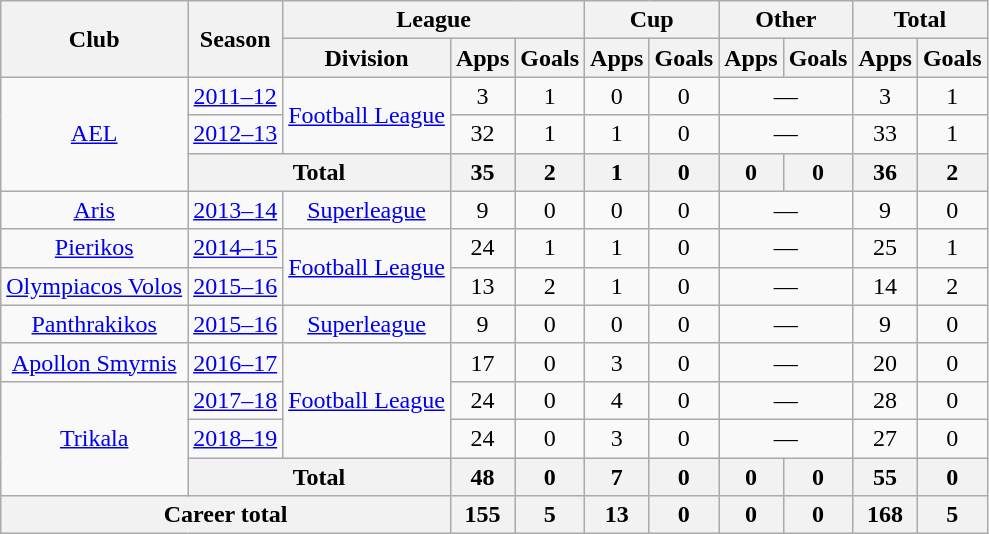<table class="wikitable" style="text-align: center;">
<tr>
<th rowspan="2">Club</th>
<th rowspan="2">Season</th>
<th colspan="3">League</th>
<th colspan="2">Cup</th>
<th colspan="2">Other</th>
<th colspan="2">Total</th>
</tr>
<tr>
<th>Division</th>
<th>Apps</th>
<th>Goals</th>
<th>Apps</th>
<th>Goals</th>
<th>Apps</th>
<th>Goals</th>
<th>Apps</th>
<th>Goals</th>
</tr>
<tr>
<td rowspan="3"><a href='#'>AEL</a></td>
<td><a href='#'>2011–12</a></td>
<td rowspan="2"><a href='#'>Football League</a></td>
<td>3</td>
<td>1</td>
<td>0</td>
<td>0</td>
<td colspan="2">—</td>
<td>3</td>
<td>1</td>
</tr>
<tr>
<td><a href='#'>2012–13</a></td>
<td>32</td>
<td>1</td>
<td>1</td>
<td>0</td>
<td colspan="2">—</td>
<td>33</td>
<td>1</td>
</tr>
<tr>
<th colspan="2">Total</th>
<th>35</th>
<th>2</th>
<th>1</th>
<th>0</th>
<th>0</th>
<th>0</th>
<th>36</th>
<th>2</th>
</tr>
<tr>
<td><a href='#'>Aris</a></td>
<td><a href='#'>2013–14</a></td>
<td><a href='#'>Superleague</a></td>
<td>9</td>
<td>0</td>
<td>0</td>
<td>0</td>
<td colspan="2">—</td>
<td>9</td>
<td>0</td>
</tr>
<tr>
<td><a href='#'>Pierikos</a></td>
<td><a href='#'>2014–15</a></td>
<td rowspan="2"><a href='#'>Football League</a></td>
<td>24</td>
<td>1</td>
<td>1</td>
<td>0</td>
<td colspan="2">—</td>
<td>25</td>
<td>1</td>
</tr>
<tr>
<td><a href='#'>Olympiacos Volos</a></td>
<td><a href='#'>2015–16</a></td>
<td>13</td>
<td>2</td>
<td>1</td>
<td>0</td>
<td colspan="2">—</td>
<td>14</td>
<td>2</td>
</tr>
<tr>
<td><a href='#'>Panthrakikos</a></td>
<td><a href='#'>2015–16</a></td>
<td><a href='#'>Superleague</a></td>
<td>9</td>
<td>0</td>
<td>0</td>
<td>0</td>
<td colspan="2">—</td>
<td>9</td>
<td>0</td>
</tr>
<tr>
<td><a href='#'>Apollon Smyrnis</a></td>
<td><a href='#'>2016–17</a></td>
<td rowspan="3"><a href='#'>Football League</a></td>
<td>17</td>
<td>0</td>
<td>3</td>
<td>0</td>
<td colspan="2">—</td>
<td>20</td>
<td>0</td>
</tr>
<tr>
<td rowspan="3"><a href='#'>Trikala</a></td>
<td><a href='#'>2017–18</a></td>
<td>24</td>
<td>0</td>
<td>4</td>
<td>0</td>
<td colspan="2">—</td>
<td>28</td>
<td>0</td>
</tr>
<tr>
<td><a href='#'>2018–19</a></td>
<td>24</td>
<td>0</td>
<td>3</td>
<td>0</td>
<td colspan="2">—</td>
<td>27</td>
<td>0</td>
</tr>
<tr>
<th colspan="2">Total</th>
<th>48</th>
<th>0</th>
<th>7</th>
<th>0</th>
<th>0</th>
<th>0</th>
<th>55</th>
<th>0</th>
</tr>
<tr>
<th colspan="3">Career total</th>
<th>155</th>
<th>5</th>
<th>13</th>
<th>0</th>
<th>0</th>
<th>0</th>
<th>168</th>
<th>5</th>
</tr>
</table>
